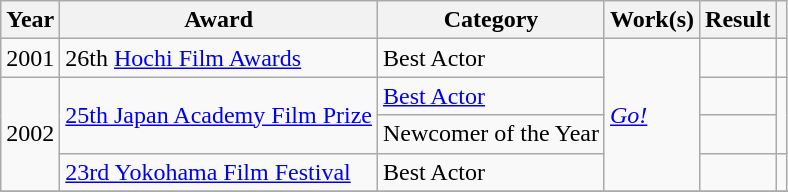<table class="wikitable">
<tr>
<th>Year</th>
<th>Award</th>
<th>Category</th>
<th>Work(s)</th>
<th>Result</th>
<th></th>
</tr>
<tr>
<td>2001</td>
<td>26th <a href='#'>Hochi Film Awards</a></td>
<td>Best Actor</td>
<td rowspan=4><em><a href='#'>Go!</a></em></td>
<td></td>
<td></td>
</tr>
<tr>
<td rowspan=3>2002</td>
<td rowspan=2><a href='#'>25th Japan Academy Film Prize</a></td>
<td><a href='#'>Best Actor</a></td>
<td></td>
<td rowspan=2></td>
</tr>
<tr>
<td>Newcomer of the Year</td>
<td></td>
</tr>
<tr>
<td><a href='#'>23rd Yokohama Film Festival</a></td>
<td>Best Actor</td>
<td></td>
<td></td>
</tr>
<tr>
</tr>
</table>
